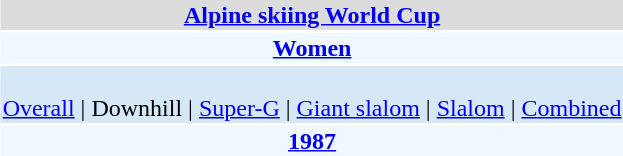<table align="right" class="toccolours" style="margin: 0 0 1em 1em;">
<tr>
<td colspan="2" align=center bgcolor=Gainsboro><strong><a href='#'>Alpine skiing World Cup</a></strong></td>
</tr>
<tr>
<td colspan="2" align=center bgcolor=AliceBlue><strong><a href='#'>Women</a></strong></td>
</tr>
<tr>
<td colspan="2" align=center bgcolor=D6E8F8><br><a href='#'>Overall</a> | 
Downhill | 
<a href='#'>Super-G</a> | 
<a href='#'>Giant slalom</a> | 
<a href='#'>Slalom</a> | 
<a href='#'>Combined</a></td>
</tr>
<tr>
<td colspan="2" align=center bgcolor=AliceBlue><strong><a href='#'>1987</a></strong></td>
</tr>
</table>
